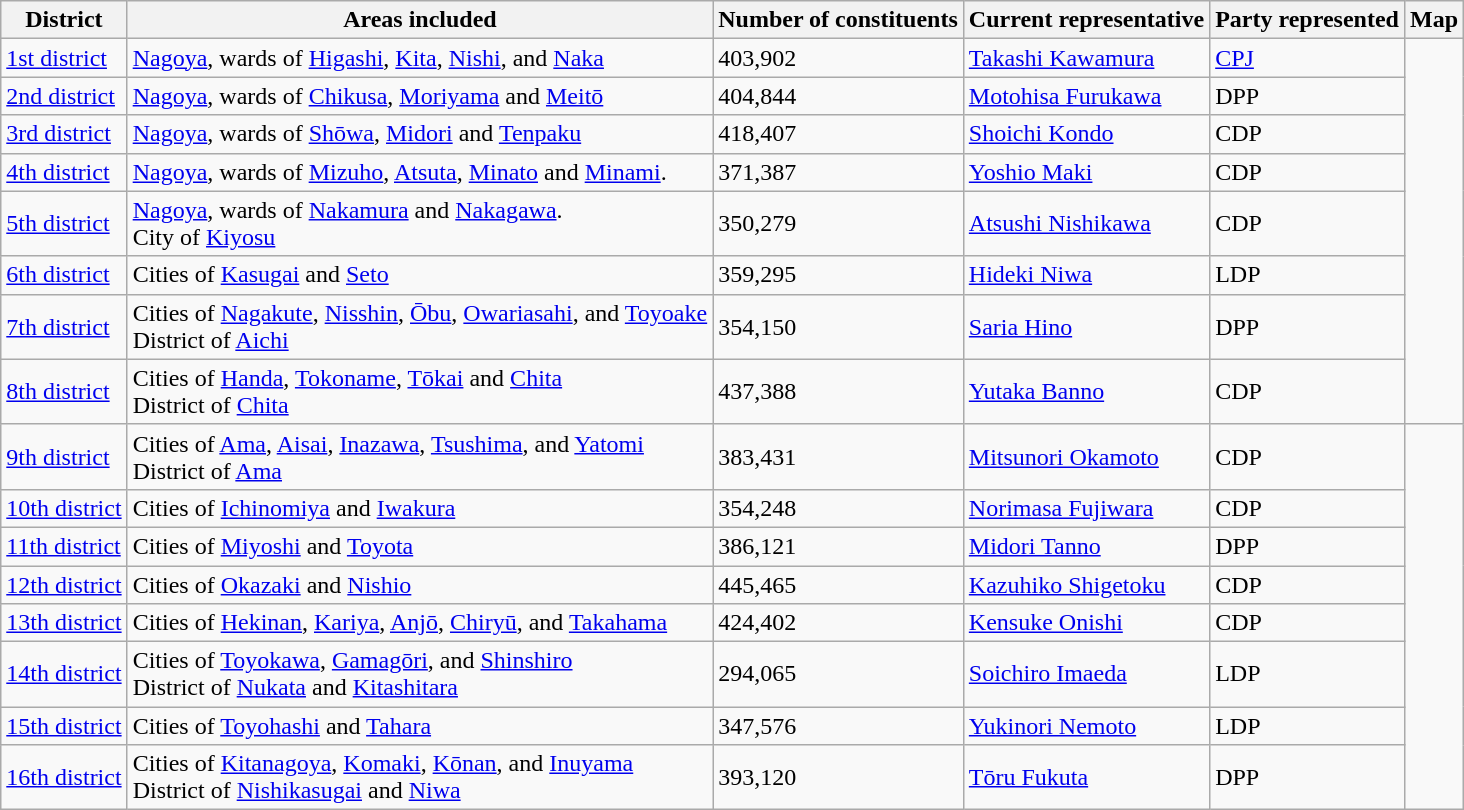<table class="wikitable">
<tr>
<th>District</th>
<th>Areas included</th>
<th>Number of constituents</th>
<th>Current representative</th>
<th>Party represented</th>
<th>Map</th>
</tr>
<tr>
<td><a href='#'>1st district</a></td>
<td><a href='#'>Nagoya</a>, wards of <a href='#'>Higashi</a>, <a href='#'>Kita</a>, <a href='#'>Nishi</a>, and <a href='#'>Naka</a></td>
<td>403,902</td>
<td><a href='#'>Takashi Kawamura</a></td>
<td><a href='#'>CPJ</a></td>
<td rowspan="8"></td>
</tr>
<tr>
<td><a href='#'>2nd district</a></td>
<td><a href='#'>Nagoya</a>, wards of <a href='#'>Chikusa</a>, <a href='#'>Moriyama</a> and <a href='#'>Meitō</a></td>
<td>404,844</td>
<td><a href='#'>Motohisa Furukawa</a></td>
<td>DPP</td>
</tr>
<tr>
<td><a href='#'>3rd district</a></td>
<td><a href='#'>Nagoya</a>, wards of <a href='#'>Shōwa</a>, <a href='#'>Midori</a> and <a href='#'>Tenpaku</a></td>
<td>418,407</td>
<td><a href='#'>Shoichi Kondo</a></td>
<td>CDP</td>
</tr>
<tr>
<td><a href='#'>4th district</a></td>
<td><a href='#'>Nagoya</a>, wards of <a href='#'>Mizuho</a>, <a href='#'>Atsuta</a>, <a href='#'>Minato</a> and <a href='#'>Minami</a>.</td>
<td>371,387</td>
<td><a href='#'>Yoshio Maki</a></td>
<td>CDP</td>
</tr>
<tr>
<td><a href='#'>5th district</a></td>
<td><a href='#'>Nagoya</a>, wards of <a href='#'>Nakamura</a> and <a href='#'>Nakagawa</a>.<br>City of <a href='#'>Kiyosu</a></td>
<td>350,279</td>
<td><a href='#'>Atsushi Nishikawa</a></td>
<td>CDP</td>
</tr>
<tr>
<td><a href='#'>6th district</a></td>
<td>Cities of <a href='#'>Kasugai</a> and <a href='#'>Seto</a></td>
<td>359,295</td>
<td><a href='#'>Hideki Niwa</a></td>
<td>LDP</td>
</tr>
<tr>
<td><a href='#'>7th district</a></td>
<td>Cities of <a href='#'>Nagakute</a>, <a href='#'>Nisshin</a>, <a href='#'>Ōbu</a>, <a href='#'>Owariasahi</a>, and <a href='#'>Toyoake</a><br>District of <a href='#'>Aichi</a></td>
<td>354,150</td>
<td><a href='#'>Saria Hino</a></td>
<td>DPP</td>
</tr>
<tr>
<td><a href='#'>8th district</a></td>
<td>Cities of <a href='#'>Handa</a>, <a href='#'>Tokoname</a>, <a href='#'>Tōkai</a> and <a href='#'>Chita</a><br>District of <a href='#'>Chita</a></td>
<td>437,388</td>
<td><a href='#'>Yutaka Banno</a></td>
<td>CDP</td>
</tr>
<tr>
<td><a href='#'>9th district</a></td>
<td>Cities of <a href='#'>Ama</a>, <a href='#'>Aisai</a>, <a href='#'>Inazawa</a>, <a href='#'>Tsushima</a>, and <a href='#'>Yatomi</a><br>District of <a href='#'>Ama</a></td>
<td>383,431</td>
<td><a href='#'>Mitsunori Okamoto</a></td>
<td>CDP</td>
<td rowspan="8"></td>
</tr>
<tr>
<td><a href='#'>10th district</a></td>
<td>Cities of <a href='#'>Ichinomiya</a> and <a href='#'>Iwakura</a></td>
<td>354,248</td>
<td><a href='#'>Norimasa Fujiwara</a></td>
<td>CDP</td>
</tr>
<tr>
<td><a href='#'>11th district</a></td>
<td>Cities of <a href='#'>Miyoshi</a> and <a href='#'>Toyota</a></td>
<td>386,121</td>
<td><a href='#'>Midori Tanno</a></td>
<td>DPP</td>
</tr>
<tr>
<td><a href='#'>12th district</a></td>
<td>Cities of <a href='#'>Okazaki</a> and <a href='#'>Nishio</a></td>
<td>445,465</td>
<td><a href='#'>Kazuhiko Shigetoku</a></td>
<td>CDP</td>
</tr>
<tr>
<td><a href='#'>13th district</a></td>
<td>Cities of <a href='#'>Hekinan</a>, <a href='#'>Kariya</a>, <a href='#'>Anjō</a>, <a href='#'>Chiryū</a>, and <a href='#'>Takahama</a></td>
<td>424,402</td>
<td><a href='#'>Kensuke Onishi</a></td>
<td>CDP</td>
</tr>
<tr>
<td><a href='#'>14th district</a></td>
<td>Cities of <a href='#'>Toyokawa</a>, <a href='#'>Gamagōri</a>, and <a href='#'>Shinshiro</a><br>District of <a href='#'>Nukata</a> and <a href='#'>Kitashitara</a></td>
<td>294,065</td>
<td><a href='#'>Soichiro Imaeda</a></td>
<td>LDP</td>
</tr>
<tr>
<td><a href='#'>15th district</a></td>
<td>Cities of <a href='#'>Toyohashi</a> and <a href='#'>Tahara</a></td>
<td>347,576</td>
<td><a href='#'>Yukinori Nemoto</a></td>
<td>LDP</td>
</tr>
<tr>
<td><a href='#'>16th district</a></td>
<td>Cities of <a href='#'>Kitanagoya</a>, <a href='#'>Komaki</a>, <a href='#'>Kōnan</a>, and <a href='#'>Inuyama</a><br>District of <a href='#'>Nishikasugai</a> and <a href='#'>Niwa</a></td>
<td>393,120</td>
<td><a href='#'>Tōru Fukuta</a></td>
<td>DPP</td>
</tr>
</table>
